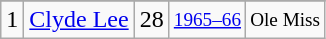<table class="wikitable">
<tr>
</tr>
<tr>
<td>1</td>
<td><a href='#'>Clyde Lee</a></td>
<td>28</td>
<td style="font-size:80%;"><a href='#'>1965–66</a></td>
<td style="font-size:80%;">Ole Miss</td>
</tr>
</table>
